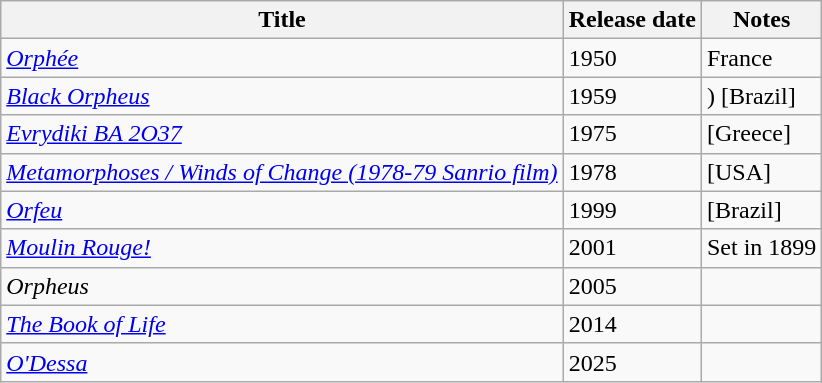<table class="wikitable sortable">
<tr>
<th scope="col">Title</th>
<th scope="col">Release date</th>
<th scope="col" class="unsortable">Notes</th>
</tr>
<tr>
<td><em><a href='#'>Orphée</a></em></td>
<td>1950</td>
<td>France</td>
</tr>
<tr>
<td><em><a href='#'>Black Orpheus</a></em></td>
<td>1959</td>
<td>) [Brazil]</td>
</tr>
<tr>
<td><em><a href='#'>Evrydiki BA 2O37</a></em></td>
<td>1975</td>
<td>[Greece]</td>
</tr>
<tr>
<td><em><a href='#'>Metamorphoses / Winds of Change (1978-79  Sanrio film)</a></em></td>
<td>1978</td>
<td>[USA]</td>
</tr>
<tr>
<td><em><a href='#'>Orfeu</a></em></td>
<td>1999</td>
<td>[Brazil]</td>
</tr>
<tr>
<td><em><a href='#'>Moulin Rouge!</a></em> </td>
<td>2001</td>
<td>Set in 1899</td>
</tr>
<tr>
<td><em>Orpheus</em></td>
<td>2005</td>
<td></td>
</tr>
<tr>
<td><em><a href='#'>The Book of Life</a></em></td>
<td>2014</td>
<td></td>
</tr>
<tr>
<td><em><a href='#'>O'Dessa</a></em></td>
<td>2025</td>
<td></td>
</tr>
</table>
